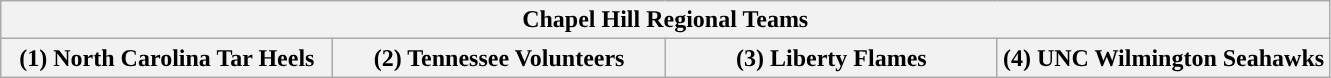<table class="wikitable">
<tr>
<th colspan=4>Chapel Hill Regional Teams</th>
</tr>
<tr>
<th style="width: 25%; ">(1) North Carolina Tar Heels</th>
<th style="width: 25%; ">(2) Tennessee Volunteers</th>
<th style="width: 25%; ">(3) Liberty Flames</th>
<th style="width: 25%; ">(4) UNC Wilmington Seahawks</th>
</tr>
</table>
